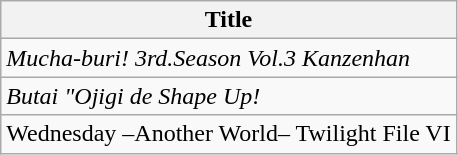<table class="wikitable">
<tr>
<th>Title</th>
</tr>
<tr>
<td><em>Mucha-buri! 3rd.Season Vol.3 Kanzenhan</em></td>
</tr>
<tr>
<td><em>Butai "Ojigi de Shape Up!<strong></td>
</tr>
<tr>
<td></em>Wednesday –Another World– Twilight File VI<em></td>
</tr>
</table>
